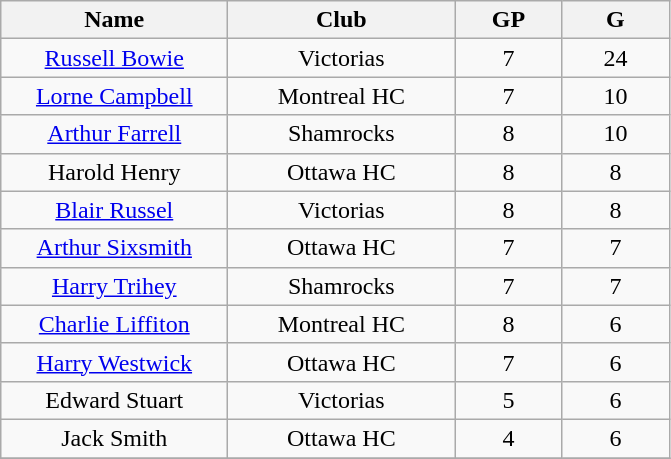<table class="wikitable" style="text-align:center;">
<tr>
<th style="width:9em">Name</th>
<th style="width:9em">Club</th>
<th style="width:4em">GP</th>
<th style="width:4em">G</th>
</tr>
<tr>
<td><a href='#'>Russell Bowie</a></td>
<td>Victorias</td>
<td>7</td>
<td>24</td>
</tr>
<tr>
<td><a href='#'>Lorne Campbell</a></td>
<td>Montreal HC</td>
<td>7</td>
<td>10</td>
</tr>
<tr>
<td><a href='#'>Arthur Farrell</a></td>
<td>Shamrocks</td>
<td>8</td>
<td>10</td>
</tr>
<tr>
<td>Harold Henry</td>
<td>Ottawa HC</td>
<td>8</td>
<td>8</td>
</tr>
<tr>
<td><a href='#'>Blair Russel</a></td>
<td>Victorias</td>
<td>8</td>
<td>8</td>
</tr>
<tr>
<td><a href='#'>Arthur Sixsmith</a></td>
<td>Ottawa  HC</td>
<td>7</td>
<td>7</td>
</tr>
<tr>
<td><a href='#'>Harry Trihey</a></td>
<td>Shamrocks</td>
<td>7</td>
<td>7</td>
</tr>
<tr>
<td><a href='#'>Charlie Liffiton</a></td>
<td>Montreal HC</td>
<td>8</td>
<td>6</td>
</tr>
<tr>
<td><a href='#'>Harry Westwick</a></td>
<td>Ottawa HC</td>
<td>7</td>
<td>6</td>
</tr>
<tr>
<td>Edward Stuart</td>
<td>Victorias</td>
<td>5</td>
<td>6</td>
</tr>
<tr>
<td>Jack Smith</td>
<td>Ottawa HC</td>
<td>4</td>
<td>6</td>
</tr>
<tr>
</tr>
</table>
